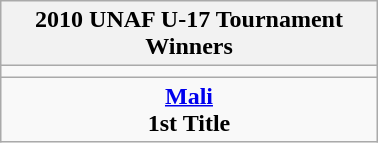<table class="wikitable" style="text-align: center; margin: 0 auto; width: 20%">
<tr>
<th>2010 UNAF U-17 Tournament Winners</th>
</tr>
<tr>
<td></td>
</tr>
<tr>
<td><strong><a href='#'>Mali</a></strong><br><strong>1st Title</strong></td>
</tr>
</table>
